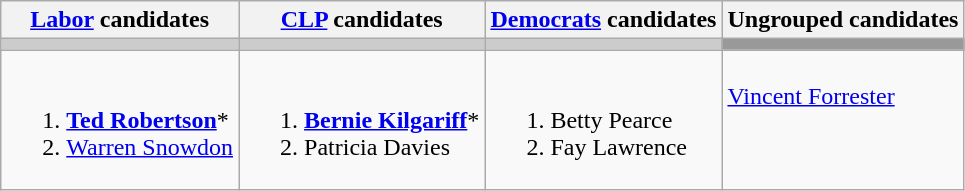<table class="wikitable">
<tr>
<th><a href='#'>Labor</a> candidates</th>
<th><a href='#'>CLP</a> candidates</th>
<th><a href='#'>Democrats</a> candidates</th>
<th>Ungrouped candidates</th>
</tr>
<tr bgcolor="#cccccc">
<td></td>
<td></td>
<td></td>
<td bgcolor="#999999"></td>
</tr>
<tr>
<td><br><ol><li><strong><a href='#'>Ted Robertson</a></strong>*</li><li><a href='#'>Warren Snowdon</a></li></ol></td>
<td><br><ol><li><strong><a href='#'>Bernie Kilgariff</a></strong>*</li><li>Patricia Davies</li></ol></td>
<td valign=top><br><ol><li>Betty Pearce</li><li>Fay Lawrence</li></ol></td>
<td valign=top><br><a href='#'>Vincent Forrester</a></td>
</tr>
</table>
